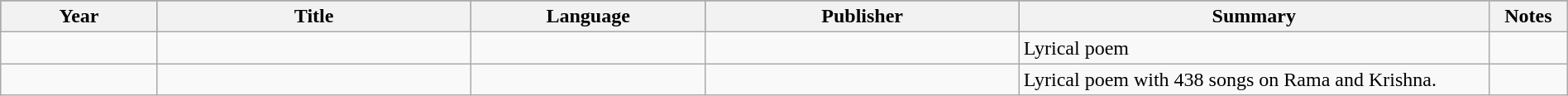<table class="wikitable sortable" align="center" cellpadding="7" style="clear:both;" width="100%">
<tr align="center" bgcolor="#696969">
<th scope="col" width="10%"><div>Year</div></th>
<th scope="col" width="20%"><div>Title</div></th>
<th scope="col" width="15%"><div>Language</div></th>
<th scope="col" width="20%"><div>Publisher</div></th>
<th scope="col" class="unsortable" align="center" width="30%">Summary</th>
<th scope="col" class="unsortable" align="center" width="5%">Notes</th>
</tr>
<tr valign="top">
<td></td>
<td></td>
<td></td>
<td></td>
<td>Lyrical poem</td>
<td></td>
</tr>
<tr valign="top">
<td></td>
<td></td>
<td></td>
<td></td>
<td>Lyrical poem with 438 songs on Rama and Krishna.</td>
<td></td>
</tr>
</table>
